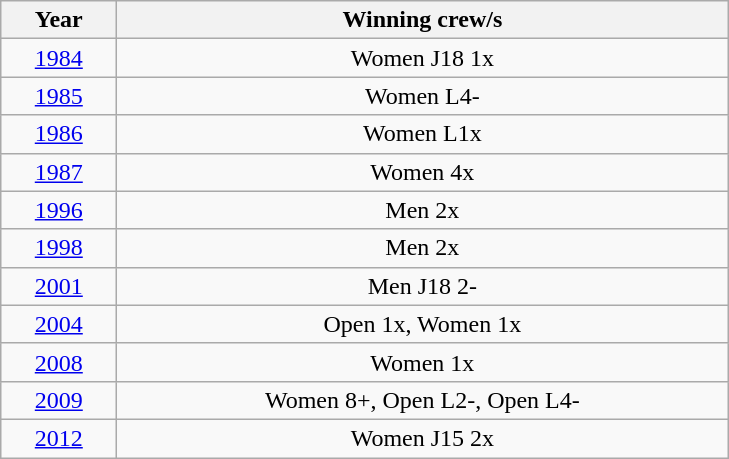<table class="wikitable" style="text-align:center">
<tr>
<th width=70>Year</th>
<th width=400>Winning crew/s</th>
</tr>
<tr>
<td><a href='#'>1984</a></td>
<td>Women J18 1x</td>
</tr>
<tr>
<td><a href='#'>1985</a></td>
<td>Women L4-</td>
</tr>
<tr>
<td><a href='#'>1986</a></td>
<td>Women L1x</td>
</tr>
<tr>
<td><a href='#'>1987</a></td>
<td>Women 4x</td>
</tr>
<tr>
<td><a href='#'>1996</a></td>
<td>Men 2x</td>
</tr>
<tr>
<td><a href='#'>1998</a></td>
<td>Men 2x</td>
</tr>
<tr>
<td><a href='#'>2001</a></td>
<td>Men J18 2-</td>
</tr>
<tr>
<td><a href='#'>2004</a></td>
<td>Open 1x, Women 1x</td>
</tr>
<tr>
<td><a href='#'>2008</a></td>
<td>Women 1x</td>
</tr>
<tr>
<td><a href='#'>2009</a></td>
<td>Women 8+, Open L2-, Open L4-</td>
</tr>
<tr>
<td><a href='#'>2012</a></td>
<td>Women J15 2x</td>
</tr>
</table>
